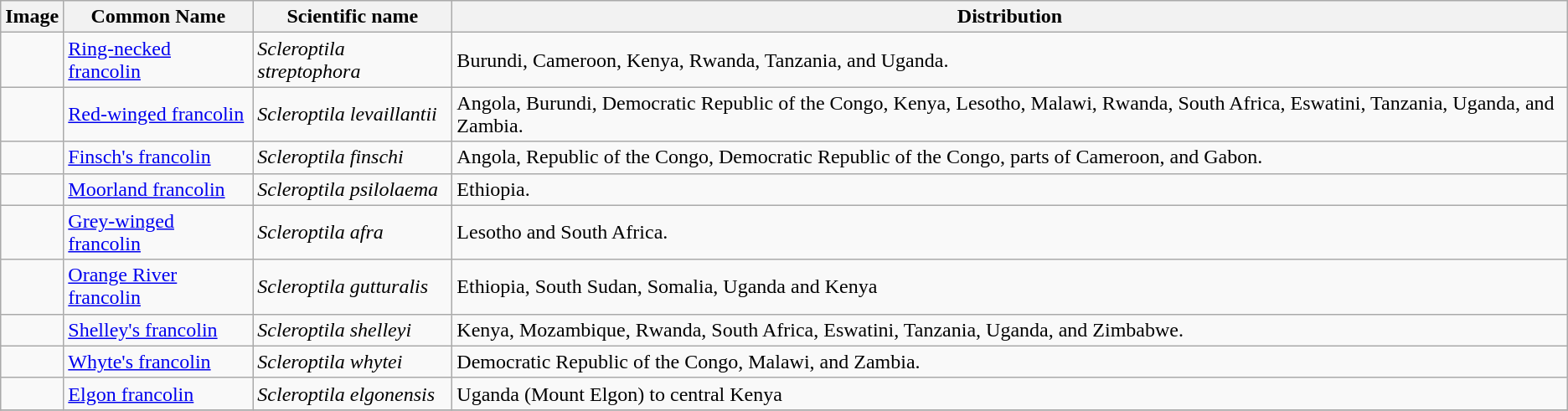<table class="wikitable">
<tr>
<th>Image</th>
<th>Common Name</th>
<th>Scientific name</th>
<th>Distribution</th>
</tr>
<tr>
<td></td>
<td><a href='#'>Ring-necked francolin</a></td>
<td><em>Scleroptila streptophora</em></td>
<td>Burundi, Cameroon, Kenya, Rwanda, Tanzania, and Uganda.</td>
</tr>
<tr>
<td></td>
<td><a href='#'>Red-winged francolin</a></td>
<td><em>Scleroptila levaillantii</em></td>
<td>Angola, Burundi, Democratic Republic of the Congo, Kenya, Lesotho, Malawi, Rwanda, South Africa, Eswatini, Tanzania, Uganda, and Zambia.</td>
</tr>
<tr>
<td></td>
<td><a href='#'>Finsch's francolin</a></td>
<td><em>Scleroptila finschi</em></td>
<td>Angola, Republic of the Congo, Democratic Republic of the Congo, parts of Cameroon, and Gabon.</td>
</tr>
<tr>
<td></td>
<td><a href='#'>Moorland francolin</a></td>
<td><em>Scleroptila psilolaema</em></td>
<td>Ethiopia.</td>
</tr>
<tr>
<td></td>
<td><a href='#'>Grey-winged francolin</a></td>
<td><em>Scleroptila afra</em></td>
<td>Lesotho and South Africa.</td>
</tr>
<tr>
<td></td>
<td><a href='#'>Orange River francolin</a></td>
<td><em>Scleroptila gutturalis</em></td>
<td>Ethiopia, South Sudan, Somalia, Uganda and Kenya</td>
</tr>
<tr>
<td></td>
<td><a href='#'>Shelley's francolin</a></td>
<td><em>Scleroptila shelleyi</em></td>
<td>Kenya,  Mozambique, Rwanda, South Africa, Eswatini, Tanzania, Uganda, and Zimbabwe.</td>
</tr>
<tr>
<td></td>
<td><a href='#'>Whyte's francolin</a></td>
<td><em>Scleroptila whytei</em></td>
<td>Democratic Republic of the Congo, Malawi, and Zambia.</td>
</tr>
<tr>
<td></td>
<td><a href='#'>Elgon francolin</a></td>
<td><em>Scleroptila elgonensis</em></td>
<td>Uganda (Mount Elgon) to central Kenya</td>
</tr>
<tr>
</tr>
</table>
